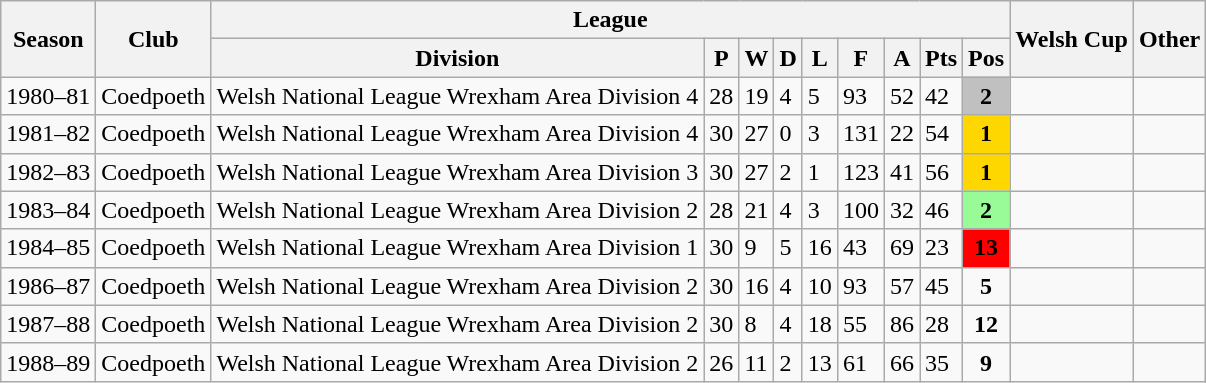<table class="wikitable collapsible collapsed">
<tr>
<th rowspan="2">Season</th>
<th rowspan="2">Club</th>
<th colspan="9">League</th>
<th rowspan="2">Welsh Cup</th>
<th rowspan="2">Other</th>
</tr>
<tr>
<th>Division</th>
<th>P</th>
<th>W</th>
<th>D</th>
<th>L</th>
<th>F</th>
<th>A</th>
<th>Pts</th>
<th>Pos</th>
</tr>
<tr>
<td>1980–81</td>
<td>Coedpoeth</td>
<td>Welsh National League Wrexham Area Division 4</td>
<td>28</td>
<td>19</td>
<td>4</td>
<td>5</td>
<td>93</td>
<td>52</td>
<td>42</td>
<td align=center bgcolor="Silver"><strong>2</strong></td>
<td></td>
<td></td>
</tr>
<tr>
<td>1981–82</td>
<td>Coedpoeth</td>
<td>Welsh National League Wrexham Area Division 4</td>
<td>30</td>
<td>27</td>
<td>0</td>
<td>3</td>
<td>131</td>
<td>22</td>
<td>54</td>
<td align=center bgcolor="Gold"><strong>1</strong></td>
<td></td>
<td></td>
</tr>
<tr>
<td>1982–83</td>
<td>Coedpoeth</td>
<td>Welsh National League Wrexham Area Division 3</td>
<td>30</td>
<td>27</td>
<td>2</td>
<td>1</td>
<td>123</td>
<td>41</td>
<td>56</td>
<td align=center bgcolor="Gold"><strong>1</strong></td>
<td></td>
<td></td>
</tr>
<tr>
<td>1983–84</td>
<td>Coedpoeth</td>
<td>Welsh National League Wrexham Area Division 2</td>
<td>28</td>
<td>21</td>
<td>4</td>
<td>3</td>
<td>100</td>
<td>32</td>
<td>46</td>
<td align=center bgcolor="PaleGreen"><strong>2</strong></td>
<td></td>
<td></td>
</tr>
<tr>
<td>1984–85</td>
<td>Coedpoeth</td>
<td>Welsh National League Wrexham Area Division 1</td>
<td>30</td>
<td>9</td>
<td>5</td>
<td>16</td>
<td>43</td>
<td>69</td>
<td>23</td>
<td align=center bgcolor="Red"><strong>13</strong></td>
<td></td>
<td></td>
</tr>
<tr>
<td>1986–87</td>
<td>Coedpoeth</td>
<td>Welsh National League Wrexham Area Division 2</td>
<td>30</td>
<td>16</td>
<td>4</td>
<td>10</td>
<td>93</td>
<td>57</td>
<td>45</td>
<td align=center><strong>5</strong></td>
<td></td>
<td></td>
</tr>
<tr>
<td>1987–88</td>
<td>Coedpoeth</td>
<td>Welsh National League Wrexham Area Division 2</td>
<td>30</td>
<td>8</td>
<td>4</td>
<td>18</td>
<td>55</td>
<td>86</td>
<td>28</td>
<td align=center><strong>12</strong></td>
<td></td>
<td></td>
</tr>
<tr>
<td>1988–89</td>
<td>Coedpoeth</td>
<td>Welsh National League Wrexham Area Division 2</td>
<td>26</td>
<td>11</td>
<td>2</td>
<td>13</td>
<td>61</td>
<td>66</td>
<td>35</td>
<td align=center><strong>9</strong></td>
<td></td>
<td></td>
</tr>
</table>
